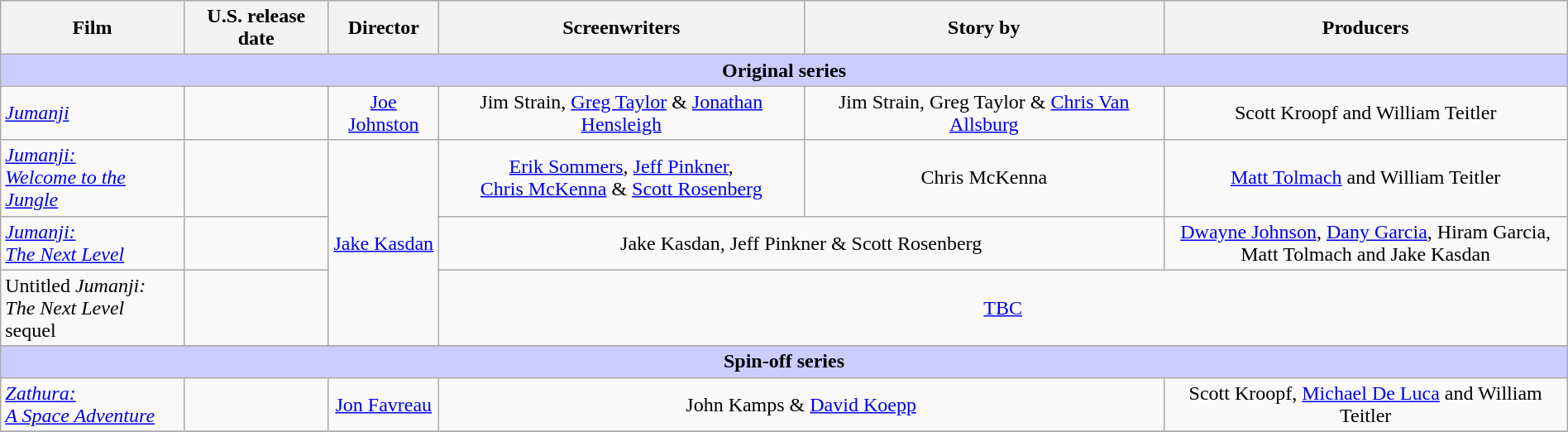<table class="wikitable plainrowheaders" style="text-align:center" width="100%;">
<tr>
<th>Film</th>
<th>U.S. release date</th>
<th>Director</th>
<th>Screenwriters</th>
<th>Story by</th>
<th>Producers</th>
</tr>
<tr>
<th colspan="6" style="width:10px; background-color:#ccccff;">Original series</th>
</tr>
<tr>
<td style="text-align:left"><em><a href='#'>Jumanji</a></em></td>
<td style="text-align:left"></td>
<td><a href='#'>Joe Johnston</a></td>
<td>Jim Strain, <a href='#'>Greg Taylor</a> & <a href='#'>Jonathan Hensleigh</a></td>
<td>Jim Strain, Greg Taylor & <a href='#'>Chris Van Allsburg</a></td>
<td>Scott Kroopf and William Teitler</td>
</tr>
<tr>
<td style="text-align:left"><em><a href='#'>Jumanji:<br>Welcome to the Jungle</a></em></td>
<td style="text-align:left"></td>
<td rowspan="3"><a href='#'>Jake Kasdan</a></td>
<td><a href='#'>Erik Sommers</a>, <a href='#'>Jeff Pinkner</a>,<br><a href='#'>Chris McKenna</a> & <a href='#'>Scott Rosenberg</a></td>
<td>Chris McKenna</td>
<td><a href='#'>Matt Tolmach</a> and William Teitler</td>
</tr>
<tr>
<td style="text-align:left"><em><a href='#'>Jumanji:<br>The Next Level</a></em></td>
<td style="text-align:left"></td>
<td colspan="2">Jake Kasdan, Jeff Pinkner & Scott Rosenberg</td>
<td><a href='#'>Dwayne Johnson</a>, <a href='#'>Dany Garcia</a>, Hiram Garcia,<br>Matt Tolmach and Jake Kasdan</td>
</tr>
<tr>
<td style="text-align:left">Untitled <em>Jumanji:<br>The Next Level</em> sequel</td>
<td style="text-align:left"></td>
<td colspan="3"><a href='#'>TBC</a></td>
</tr>
<tr>
</tr>
<tr>
<th colspan="6" style="width:10px; background-color:#ccccff;">Spin-off series</th>
</tr>
<tr>
<td style="text-align:left"><em><a href='#'>Zathura:<br>A Space Adventure</a></em></td>
<td style="text-align:left"></td>
<td><a href='#'>Jon Favreau</a></td>
<td colspan="2">John Kamps & <a href='#'>David Koepp</a></td>
<td>Scott Kroopf, <a href='#'>Michael De Luca</a> and William Teitler</td>
</tr>
<tr>
</tr>
</table>
